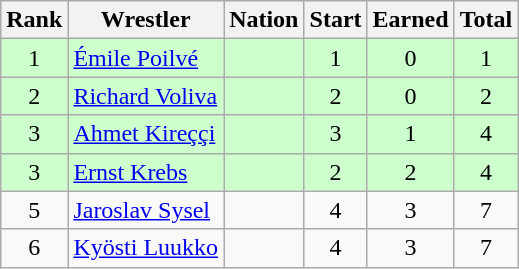<table class="wikitable sortable" style="text-align:center;">
<tr>
<th>Rank</th>
<th>Wrestler</th>
<th>Nation</th>
<th>Start</th>
<th>Earned</th>
<th>Total</th>
</tr>
<tr style="background:#cfc;">
<td>1</td>
<td align=left><a href='#'>Émile Poilvé</a></td>
<td align=left></td>
<td>1</td>
<td>0</td>
<td>1</td>
</tr>
<tr style="background:#cfc;">
<td>2</td>
<td align=left><a href='#'>Richard Voliva</a></td>
<td align=left></td>
<td>2</td>
<td>0</td>
<td>2</td>
</tr>
<tr style="background:#cfc;">
<td>3</td>
<td align=left><a href='#'>Ahmet Kireççi</a></td>
<td align=left></td>
<td>3</td>
<td>1</td>
<td>4</td>
</tr>
<tr style="background:#cfc;">
<td>3</td>
<td align=left><a href='#'>Ernst Krebs</a></td>
<td align=left></td>
<td>2</td>
<td>2</td>
<td>4</td>
</tr>
<tr>
<td>5</td>
<td align=left><a href='#'>Jaroslav Sysel</a></td>
<td align=left></td>
<td>4</td>
<td>3</td>
<td>7</td>
</tr>
<tr>
<td>6</td>
<td align=left><a href='#'>Kyösti Luukko</a></td>
<td align=left></td>
<td>4</td>
<td>3</td>
<td>7</td>
</tr>
</table>
